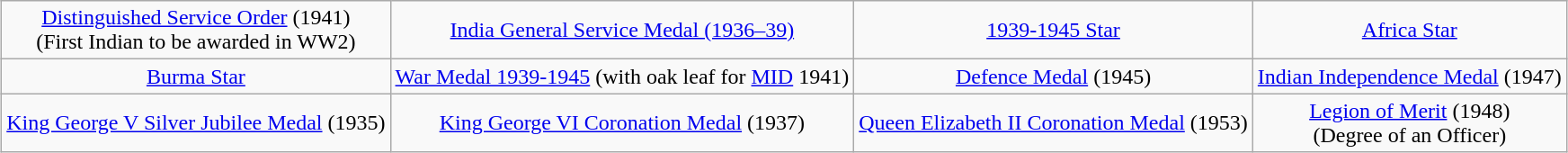<table class="wikitable" style="margin:1em auto; text-align:center;">
<tr>
<td><a href='#'>Distinguished Service Order</a> (1941)<br>(First Indian to be awarded in WW2)</td>
<td><a href='#'>India General Service Medal (1936–39)</a></td>
<td><a href='#'>1939-1945 Star</a></td>
<td><a href='#'>Africa Star</a></td>
</tr>
<tr>
<td><a href='#'>Burma Star</a></td>
<td><a href='#'>War Medal 1939-1945</a> (with oak leaf for <a href='#'>MID</a> 1941)</td>
<td><a href='#'>Defence Medal</a> (1945)</td>
<td><a href='#'>Indian Independence Medal</a> (1947)</td>
</tr>
<tr>
<td><a href='#'>King George V Silver Jubilee Medal</a> (1935)</td>
<td><a href='#'>King George VI Coronation Medal</a> (1937)</td>
<td><a href='#'>Queen Elizabeth II Coronation Medal</a> (1953)</td>
<td><a href='#'>Legion of Merit</a> (1948)<br>(Degree of an Officer)</td>
</tr>
</table>
